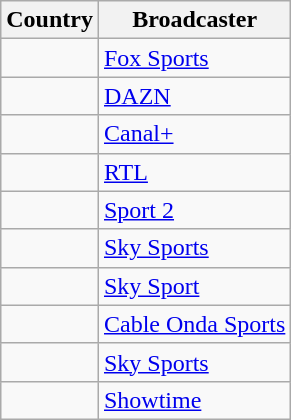<table class="wikitable">
<tr>
<th align=center>Country</th>
<th align=center>Broadcaster</th>
</tr>
<tr>
<td></td>
<td><a href='#'>Fox Sports</a></td>
</tr>
<tr>
<td></td>
<td><a href='#'>DAZN</a></td>
</tr>
<tr>
<td></td>
<td><a href='#'>Canal+</a></td>
</tr>
<tr>
<td></td>
<td><a href='#'>RTL</a></td>
</tr>
<tr>
<td></td>
<td><a href='#'>Sport 2</a></td>
</tr>
<tr>
<td></td>
<td><a href='#'>Sky Sports</a></td>
</tr>
<tr>
<td></td>
<td><a href='#'>Sky Sport</a></td>
</tr>
<tr>
<td></td>
<td><a href='#'>Cable Onda Sports</a></td>
</tr>
<tr>
<td></td>
<td><a href='#'>Sky Sports</a></td>
</tr>
<tr>
<td></td>
<td><a href='#'>Showtime</a></td>
</tr>
</table>
